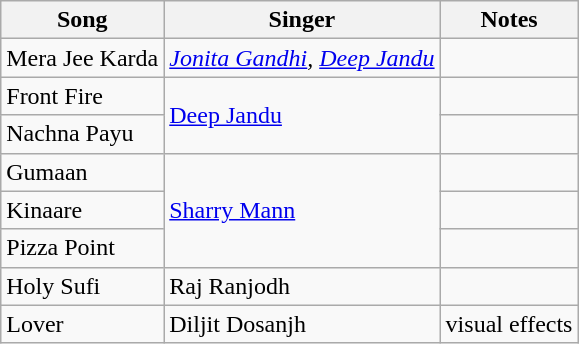<table class="wikitable">
<tr>
<th>Song</th>
<th>Singer</th>
<th>Notes</th>
</tr>
<tr>
<td>Mera Jee Karda</td>
<td><em><a href='#'>Jonita Gandhi</a>, <a href='#'>Deep Jandu</a></em></td>
<td></td>
</tr>
<tr>
<td>Front Fire</td>
<td rowspan=2><a href='#'>Deep Jandu</a></td>
<td></td>
</tr>
<tr>
<td>Nachna Payu</td>
<td></td>
</tr>
<tr>
<td>Gumaan</td>
<td rowspan=3><a href='#'>Sharry Mann</a></td>
<td></td>
</tr>
<tr>
<td>Kinaare</td>
<td></td>
</tr>
<tr>
<td>Pizza Point</td>
<td></td>
</tr>
<tr>
<td>Holy Sufi</td>
<td>Raj Ranjodh</td>
<td></td>
</tr>
<tr>
<td>Lover</td>
<td>Diljit Dosanjh</td>
<td>visual effects</td>
</tr>
</table>
